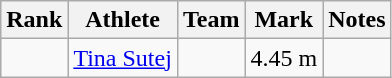<table class="wikitable sortable">
<tr>
<th>Rank</th>
<th>Athlete</th>
<th>Team</th>
<th>Mark</th>
<th>Notes</th>
</tr>
<tr>
<td align=center></td>
<td><a href='#'>Tina Sutej</a></td>
<td></td>
<td>4.45 m</td>
<td></td>
</tr>
</table>
